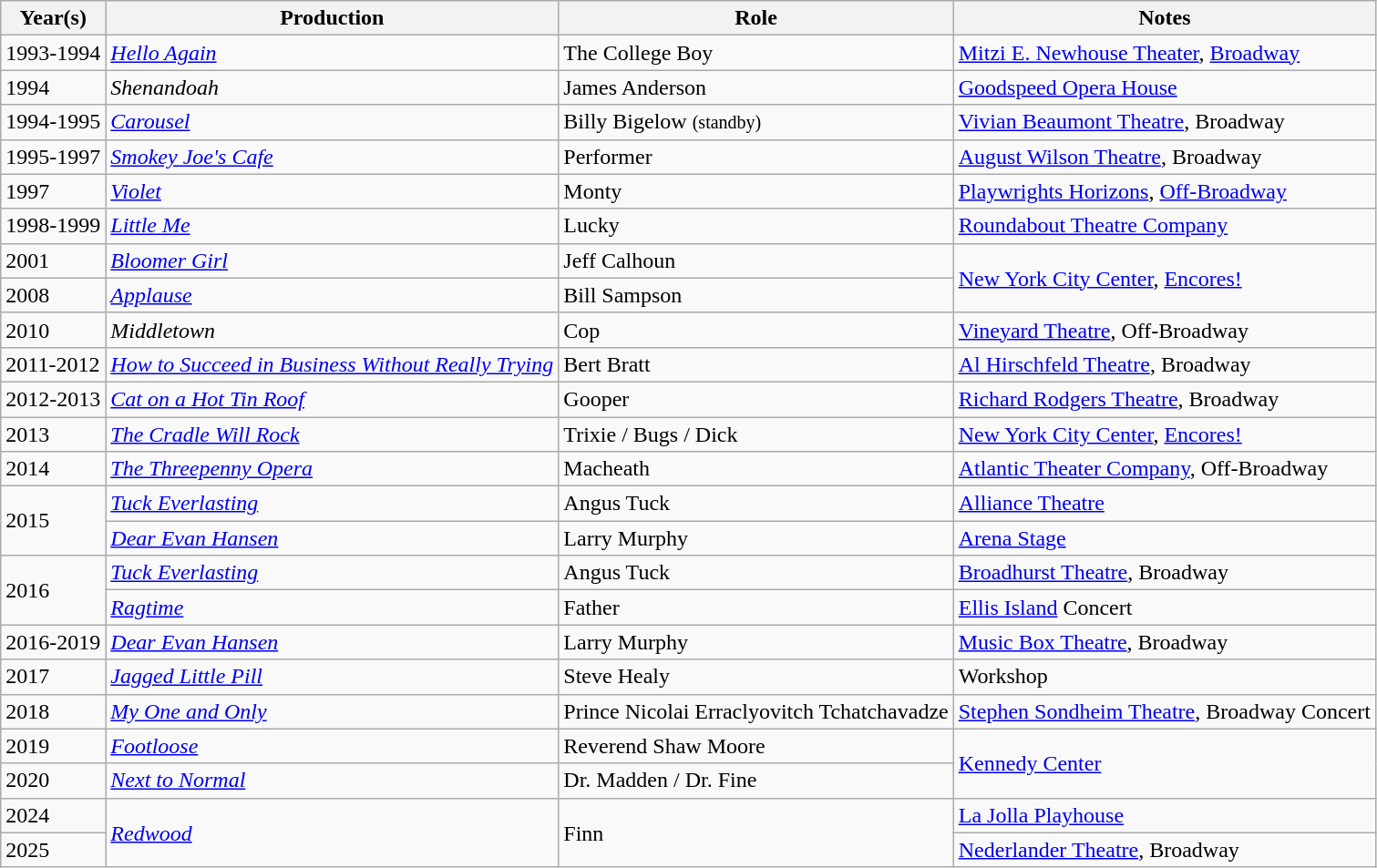<table class="wikitable">
<tr>
<th>Year(s)</th>
<th>Production</th>
<th>Role</th>
<th>Notes</th>
</tr>
<tr>
<td>1993-1994</td>
<td><a href='#'><em>Hello Again</em></a></td>
<td>The College Boy</td>
<td><a href='#'>Mitzi E. Newhouse Theater</a>, <a href='#'>Broadway</a></td>
</tr>
<tr>
<td>1994</td>
<td><em>Shenandoah</em></td>
<td>James Anderson</td>
<td><a href='#'>Goodspeed Opera House</a></td>
</tr>
<tr>
<td>1994-1995</td>
<td><a href='#'><em>Carousel</em></a></td>
<td>Billy Bigelow <small>(standby)</small></td>
<td><a href='#'>Vivian Beaumont Theatre</a>, Broadway</td>
</tr>
<tr>
<td>1995-1997</td>
<td><a href='#'><em>Smokey Joe's Cafe</em></a></td>
<td>Performer</td>
<td><a href='#'>August Wilson Theatre</a>, Broadway</td>
</tr>
<tr>
<td>1997</td>
<td><a href='#'><em>Violet</em></a></td>
<td>Monty</td>
<td><a href='#'>Playwrights Horizons</a>, <a href='#'>Off-Broadway</a></td>
</tr>
<tr>
<td>1998-1999</td>
<td><a href='#'><em>Little Me</em></a></td>
<td>Lucky</td>
<td><a href='#'>Roundabout Theatre Company</a></td>
</tr>
<tr>
<td>2001</td>
<td><em><a href='#'>Bloomer Girl</a></em></td>
<td>Jeff Calhoun</td>
<td rowspan=2><a href='#'>New York City Center</a>, <a href='#'>Encores!</a></td>
</tr>
<tr>
<td>2008</td>
<td><a href='#'><em>Applause</em></a></td>
<td>Bill Sampson</td>
</tr>
<tr>
<td>2010</td>
<td><em>Middletown</em></td>
<td>Cop</td>
<td><a href='#'>Vineyard Theatre</a>, Off-Broadway</td>
</tr>
<tr>
<td>2011-2012</td>
<td><a href='#'><em>How to Succeed in Business Without Really Trying</em></a></td>
<td>Bert Bratt</td>
<td><a href='#'>Al Hirschfeld Theatre</a>, Broadway</td>
</tr>
<tr>
<td>2012-2013</td>
<td><em><a href='#'>Cat on a Hot Tin Roof</a></em></td>
<td>Gooper</td>
<td><a href='#'>Richard Rodgers Theatre</a>, Broadway</td>
</tr>
<tr>
<td>2013</td>
<td><em><a href='#'>The Cradle Will Rock</a></em></td>
<td>Trixie / Bugs / Dick</td>
<td><a href='#'>New York City Center</a>, <a href='#'>Encores!</a></td>
</tr>
<tr>
<td>2014</td>
<td><em><a href='#'>The Threepenny Opera</a></em></td>
<td>Macheath</td>
<td><a href='#'>Atlantic Theater Company</a>, Off-Broadway</td>
</tr>
<tr>
<td rowspan=2>2015</td>
<td><a href='#'><em>Tuck Everlasting</em></a></td>
<td>Angus Tuck</td>
<td><a href='#'>Alliance Theatre</a></td>
</tr>
<tr>
<td><em><a href='#'>Dear Evan Hansen</a></em></td>
<td>Larry Murphy</td>
<td><a href='#'>Arena Stage</a></td>
</tr>
<tr>
<td rowspan=2>2016</td>
<td><a href='#'><em>Tuck Everlasting</em></a></td>
<td>Angus Tuck</td>
<td><a href='#'>Broadhurst Theatre</a>, Broadway</td>
</tr>
<tr>
<td><a href='#'><em>Ragtime</em></a></td>
<td>Father</td>
<td><a href='#'>Ellis Island</a> Concert</td>
</tr>
<tr>
<td>2016-2019</td>
<td><em><a href='#'>Dear Evan Hansen</a></em></td>
<td>Larry Murphy</td>
<td><a href='#'>Music Box Theatre</a>, Broadway</td>
</tr>
<tr>
<td>2017</td>
<td><a href='#'><em>Jagged Little Pill</em></a></td>
<td>Steve Healy</td>
<td>Workshop</td>
</tr>
<tr>
<td>2018</td>
<td><a href='#'><em>My One and Only</em></a></td>
<td>Prince Nicolai Erraclyovitch Tchatchavadze</td>
<td><a href='#'>Stephen Sondheim Theatre</a>, Broadway Concert</td>
</tr>
<tr>
<td>2019</td>
<td><a href='#'><em>Footloose</em></a></td>
<td>Reverend Shaw Moore</td>
<td rowspan=2><a href='#'>Kennedy Center</a></td>
</tr>
<tr>
<td>2020</td>
<td><em><a href='#'>Next to Normal</a></em></td>
<td>Dr. Madden / Dr. Fine</td>
</tr>
<tr>
<td>2024</td>
<td rowspan=2><em><a href='#'>Redwood</a></em></td>
<td rowspan=2>Finn</td>
<td><a href='#'>La Jolla Playhouse</a></td>
</tr>
<tr>
<td>2025</td>
<td><a href='#'>Nederlander Theatre</a>, Broadway</td>
</tr>
</table>
